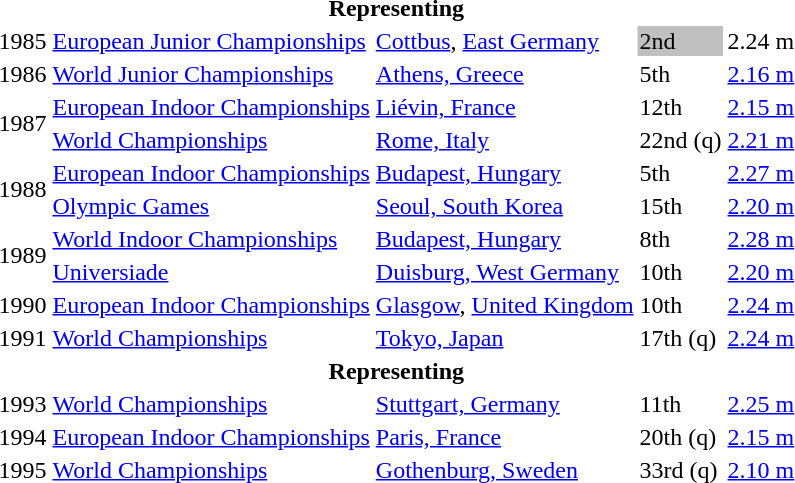<table>
<tr>
<th colspan="5">Representing </th>
</tr>
<tr>
<td>1985</td>
<td><a href='#'>European Junior Championships</a></td>
<td><a href='#'>Cottbus</a>, <a href='#'>East Germany</a></td>
<td bgcolor="silver">2nd</td>
<td>2.24 m</td>
</tr>
<tr>
<td>1986</td>
<td><a href='#'>World Junior Championships</a></td>
<td><a href='#'>Athens, Greece</a></td>
<td>5th</td>
<td><a href='#'>2.16 m</a></td>
</tr>
<tr>
<td rowspan=2>1987</td>
<td><a href='#'>European Indoor Championships</a></td>
<td><a href='#'>Liévin, France</a></td>
<td>12th</td>
<td><a href='#'>2.15 m</a></td>
</tr>
<tr>
<td><a href='#'>World Championships</a></td>
<td><a href='#'>Rome, Italy</a></td>
<td>22nd (q)</td>
<td><a href='#'>2.21 m</a></td>
</tr>
<tr>
<td rowspan=2>1988</td>
<td><a href='#'>European Indoor Championships</a></td>
<td><a href='#'>Budapest, Hungary</a></td>
<td>5th</td>
<td><a href='#'>2.27 m</a></td>
</tr>
<tr>
<td><a href='#'>Olympic Games</a></td>
<td><a href='#'>Seoul, South Korea</a></td>
<td>15th</td>
<td><a href='#'>2.20 m</a></td>
</tr>
<tr>
<td rowspan=2>1989</td>
<td><a href='#'>World Indoor Championships</a></td>
<td><a href='#'>Budapest, Hungary</a></td>
<td>8th</td>
<td><a href='#'>2.28 m</a></td>
</tr>
<tr>
<td><a href='#'>Universiade</a></td>
<td><a href='#'>Duisburg, West Germany</a></td>
<td>10th</td>
<td><a href='#'>2.20 m</a></td>
</tr>
<tr>
<td>1990</td>
<td><a href='#'>European Indoor Championships</a></td>
<td><a href='#'>Glasgow</a>, <a href='#'>United Kingdom</a></td>
<td>10th</td>
<td><a href='#'>2.24 m</a></td>
</tr>
<tr>
<td>1991</td>
<td><a href='#'>World Championships</a></td>
<td><a href='#'>Tokyo, Japan</a></td>
<td>17th (q)</td>
<td><a href='#'>2.24 m</a></td>
</tr>
<tr>
<th colspan="5">Representing </th>
</tr>
<tr>
<td>1993</td>
<td><a href='#'>World Championships</a></td>
<td><a href='#'>Stuttgart, Germany</a></td>
<td>11th</td>
<td><a href='#'>2.25 m</a></td>
</tr>
<tr>
<td>1994</td>
<td><a href='#'>European Indoor Championships</a></td>
<td><a href='#'>Paris, France</a></td>
<td>20th (q)</td>
<td><a href='#'>2.15 m</a></td>
</tr>
<tr>
<td>1995</td>
<td><a href='#'>World Championships</a></td>
<td><a href='#'>Gothenburg, Sweden</a></td>
<td>33rd (q)</td>
<td><a href='#'>2.10 m</a></td>
</tr>
</table>
